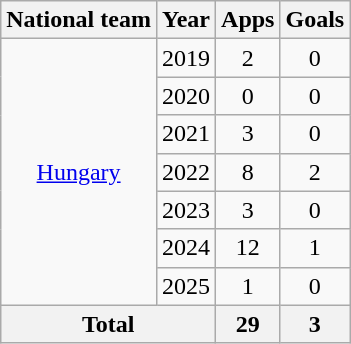<table class="wikitable" style="text-align:center">
<tr>
<th>National team</th>
<th>Year</th>
<th>Apps</th>
<th>Goals</th>
</tr>
<tr>
<td rowspan="7"><a href='#'>Hungary</a></td>
<td>2019</td>
<td>2</td>
<td>0</td>
</tr>
<tr>
<td>2020</td>
<td>0</td>
<td>0</td>
</tr>
<tr>
<td>2021</td>
<td>3</td>
<td>0</td>
</tr>
<tr>
<td>2022</td>
<td>8</td>
<td>2</td>
</tr>
<tr>
<td>2023</td>
<td>3</td>
<td>0</td>
</tr>
<tr>
<td>2024</td>
<td>12</td>
<td>1</td>
</tr>
<tr>
<td>2025</td>
<td>1</td>
<td>0</td>
</tr>
<tr>
<th colspan="2">Total</th>
<th>29</th>
<th>3</th>
</tr>
</table>
